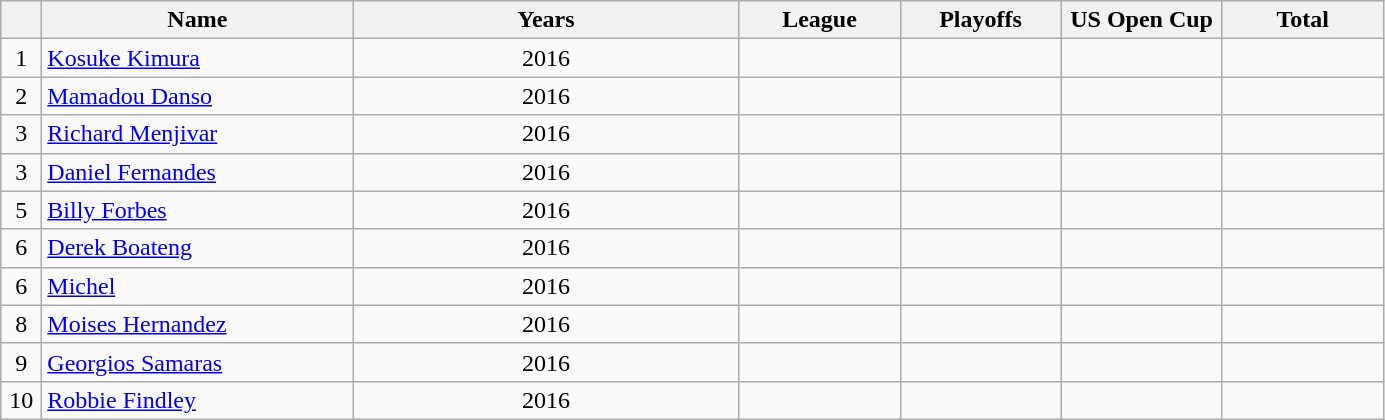<table class="wikitable sortable"  style="text-align:center;">
<tr>
<th width=20px></th>
<th width=200px>Name</th>
<th width=250px>Years</th>
<th width=100px>League</th>
<th width=100px>Playoffs</th>
<th width=100px>US Open Cup</th>
<th width=100px>Total</th>
</tr>
<tr>
<td>1</td>
<td align="left"> <a href='#'>Kosuke Kimura</a></td>
<td>2016</td>
<td></td>
<td></td>
<td></td>
<td></td>
</tr>
<tr>
<td>2</td>
<td align="left"> <a href='#'>Mamadou Danso</a></td>
<td>2016</td>
<td></td>
<td></td>
<td></td>
<td></td>
</tr>
<tr>
<td>3</td>
<td align="left"> <a href='#'>Richard Menjivar</a></td>
<td>2016</td>
<td></td>
<td></td>
<td></td>
<td></td>
</tr>
<tr>
<td>3</td>
<td align="left"> <a href='#'>Daniel Fernandes</a></td>
<td>2016</td>
<td></td>
<td></td>
<td></td>
<td></td>
</tr>
<tr>
<td>5</td>
<td align="left"> <a href='#'>Billy Forbes</a></td>
<td>2016</td>
<td></td>
<td></td>
<td></td>
<td></td>
</tr>
<tr>
<td>6</td>
<td align="left"> <a href='#'>Derek Boateng</a></td>
<td>2016</td>
<td></td>
<td></td>
<td></td>
<td></td>
</tr>
<tr>
<td>6</td>
<td align="left"> <a href='#'>Michel</a></td>
<td>2016</td>
<td></td>
<td></td>
<td></td>
<td></td>
</tr>
<tr>
<td>8</td>
<td align="left"> <a href='#'>Moises Hernandez</a></td>
<td>2016</td>
<td></td>
<td></td>
<td></td>
<td></td>
</tr>
<tr>
<td>9</td>
<td align="left"> <a href='#'>Georgios Samaras</a></td>
<td>2016</td>
<td></td>
<td></td>
<td></td>
<td></td>
</tr>
<tr>
<td>10</td>
<td align="left"> <a href='#'>Robbie Findley</a></td>
<td>2016</td>
<td></td>
<td></td>
<td></td>
<td></td>
</tr>
</table>
